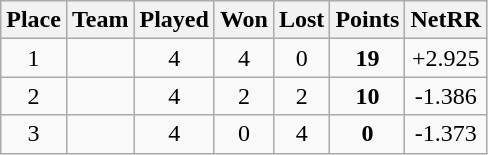<table class="wikitable">
<tr>
<th>Place</th>
<th>Team</th>
<th>Played</th>
<th>Won</th>
<th>Lost</th>
<th>Points</th>
<th>NetRR</th>
</tr>
<tr align="center">
<td>1</td>
<td align="left"></td>
<td>4</td>
<td>4</td>
<td>0</td>
<td><strong>19</strong></td>
<td>+2.925</td>
</tr>
<tr align="center">
<td>2</td>
<td align="left"></td>
<td>4</td>
<td>2</td>
<td>2</td>
<td><strong>10</strong></td>
<td>-1.386</td>
</tr>
<tr align="center">
<td>3</td>
<td align="left"></td>
<td>4</td>
<td>0</td>
<td>4</td>
<td><strong>0</strong></td>
<td>-1.373</td>
</tr>
</table>
